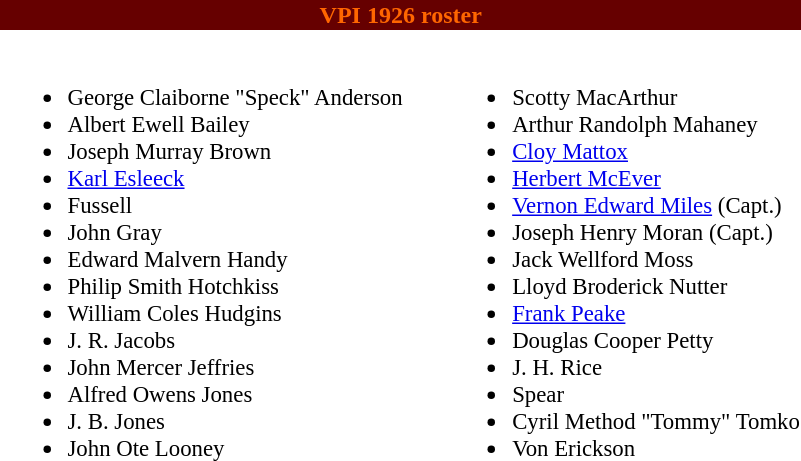<table class="toccolours" style="text-align: left;">
<tr>
<th colspan="9" style="background:#660000;color:#FF6600;text-align:center;"><span><strong>VPI 1926 roster</strong></span></th>
</tr>
<tr>
<td></td>
<td style="font-size:95%; vertical-align:top;"><br><ul><li>George Claiborne "Speck" Anderson</li><li>Albert Ewell Bailey</li><li>Joseph Murray Brown</li><li><a href='#'>Karl Esleeck</a></li><li>Fussell</li><li>John Gray</li><li>Edward Malvern Handy</li><li>Philip Smith Hotchkiss</li><li>William Coles Hudgins</li><li>J. R. Jacobs</li><li>John Mercer Jeffries</li><li>Alfred Owens Jones</li><li>J. B. Jones</li><li>John Ote Looney</li></ul></td>
<td style="width: 25px;"></td>
<td style="font-size:95%; vertical-align:top;"><br><ul><li>Scotty MacArthur</li><li>Arthur Randolph Mahaney</li><li><a href='#'>Cloy Mattox</a></li><li><a href='#'>Herbert McEver</a></li><li><a href='#'>Vernon Edward Miles</a> (Capt.)</li><li>Joseph Henry Moran (Capt.)</li><li>Jack Wellford Moss</li><li>Lloyd Broderick Nutter</li><li><a href='#'>Frank Peake</a></li><li>Douglas Cooper Petty</li><li>J. H. Rice</li><li>Spear</li><li>Cyril Method "Tommy" Tomko</li><li>Von Erickson</li></ul></td>
</tr>
</table>
